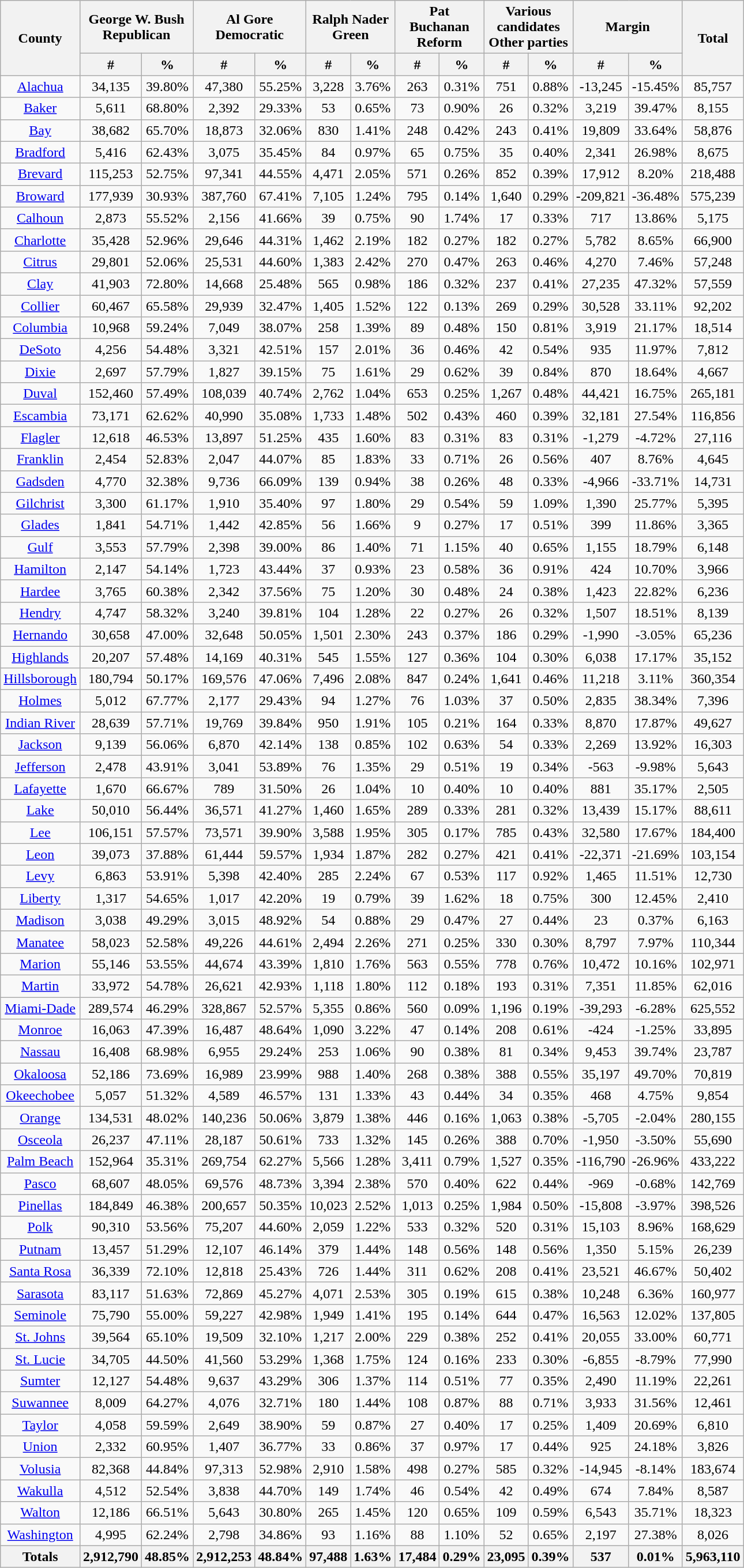<table width="60%" class="wikitable sortable">
<tr>
<th style="text-align:center;" rowspan="2">County</th>
<th style="text-align:center;" colspan="2">George W. Bush<br>Republican</th>
<th style="text-align:center;" colspan="2">Al Gore<br>Democratic</th>
<th style="text-align:center;" colspan="2">Ralph Nader<br>Green</th>
<th style="text-align:center;" colspan="2">Pat Buchanan<br>Reform</th>
<th style="text-align:center;" colspan="2">Various candidates<br>Other parties</th>
<th style="text-align:center;" colspan="2">Margin</th>
<th style="text-align:center;" rowspan="2">Total</th>
</tr>
<tr>
<th style="text-align:center;" data-sort-type="number">#</th>
<th style="text-align:center;" data-sort-type="number">%</th>
<th style="text-align:center;" data-sort-type="number">#</th>
<th style="text-align:center;" data-sort-type="number">%</th>
<th style="text-align:center;" data-sort-type="number">#</th>
<th style="text-align:center;" data-sort-type="number">%</th>
<th style="text-align:center;" data-sort-type="number">#</th>
<th style="text-align:center;" data-sort-type="number">%</th>
<th style="text-align:center;" data-sort-type="number">#</th>
<th style="text-align:center;" data-sort-type="number">%</th>
<th style="text-align:center;" data-sort-type="number">#</th>
<th style="text-align:center;" data-sort-type="number">%</th>
</tr>
<tr style="text-align:center;">
<td><a href='#'>Alachua</a></td>
<td>34,135</td>
<td>39.80%</td>
<td>47,380</td>
<td>55.25%</td>
<td>3,228</td>
<td>3.76%</td>
<td>263</td>
<td>0.31%</td>
<td>751</td>
<td>0.88%</td>
<td>-13,245</td>
<td>-15.45%</td>
<td>85,757</td>
</tr>
<tr style="text-align:center;">
<td><a href='#'>Baker</a></td>
<td>5,611</td>
<td>68.80%</td>
<td>2,392</td>
<td>29.33%</td>
<td>53</td>
<td>0.65%</td>
<td>73</td>
<td>0.90%</td>
<td>26</td>
<td>0.32%</td>
<td>3,219</td>
<td>39.47%</td>
<td>8,155</td>
</tr>
<tr style="text-align:center;">
<td><a href='#'>Bay</a></td>
<td>38,682</td>
<td>65.70%</td>
<td>18,873</td>
<td>32.06%</td>
<td>830</td>
<td>1.41%</td>
<td>248</td>
<td>0.42%</td>
<td>243</td>
<td>0.41%</td>
<td>19,809</td>
<td>33.64%</td>
<td>58,876</td>
</tr>
<tr style="text-align:center;">
<td><a href='#'>Bradford</a></td>
<td>5,416</td>
<td>62.43%</td>
<td>3,075</td>
<td>35.45%</td>
<td>84</td>
<td>0.97%</td>
<td>65</td>
<td>0.75%</td>
<td>35</td>
<td>0.40%</td>
<td>2,341</td>
<td>26.98%</td>
<td>8,675</td>
</tr>
<tr style="text-align:center;">
<td><a href='#'>Brevard</a></td>
<td>115,253</td>
<td>52.75%</td>
<td>97,341</td>
<td>44.55%</td>
<td>4,471</td>
<td>2.05%</td>
<td>571</td>
<td>0.26%</td>
<td>852</td>
<td>0.39%</td>
<td>17,912</td>
<td>8.20%</td>
<td>218,488</td>
</tr>
<tr style="text-align:center;">
<td><a href='#'>Broward</a></td>
<td>177,939</td>
<td>30.93%</td>
<td>387,760</td>
<td>67.41%</td>
<td>7,105</td>
<td>1.24%</td>
<td>795</td>
<td>0.14%</td>
<td>1,640</td>
<td>0.29%</td>
<td>-209,821</td>
<td>-36.48%</td>
<td>575,239</td>
</tr>
<tr style="text-align:center;">
<td><a href='#'>Calhoun</a></td>
<td>2,873</td>
<td>55.52%</td>
<td>2,156</td>
<td>41.66%</td>
<td>39</td>
<td>0.75%</td>
<td>90</td>
<td>1.74%</td>
<td>17</td>
<td>0.33%</td>
<td>717</td>
<td>13.86%</td>
<td>5,175</td>
</tr>
<tr style="text-align:center;">
<td><a href='#'>Charlotte</a></td>
<td>35,428</td>
<td>52.96%</td>
<td>29,646</td>
<td>44.31%</td>
<td>1,462</td>
<td>2.19%</td>
<td>182</td>
<td>0.27%</td>
<td>182</td>
<td>0.27%</td>
<td>5,782</td>
<td>8.65%</td>
<td>66,900</td>
</tr>
<tr style="text-align:center;">
<td><a href='#'>Citrus</a></td>
<td>29,801</td>
<td>52.06%</td>
<td>25,531</td>
<td>44.60%</td>
<td>1,383</td>
<td>2.42%</td>
<td>270</td>
<td>0.47%</td>
<td>263</td>
<td>0.46%</td>
<td>4,270</td>
<td>7.46%</td>
<td>57,248</td>
</tr>
<tr style="text-align:center;">
<td><a href='#'>Clay</a></td>
<td>41,903</td>
<td>72.80%</td>
<td>14,668</td>
<td>25.48%</td>
<td>565</td>
<td>0.98%</td>
<td>186</td>
<td>0.32%</td>
<td>237</td>
<td>0.41%</td>
<td>27,235</td>
<td>47.32%</td>
<td>57,559</td>
</tr>
<tr style="text-align:center;">
<td><a href='#'>Collier</a></td>
<td>60,467</td>
<td>65.58%</td>
<td>29,939</td>
<td>32.47%</td>
<td>1,405</td>
<td>1.52%</td>
<td>122</td>
<td>0.13%</td>
<td>269</td>
<td>0.29%</td>
<td>30,528</td>
<td>33.11%</td>
<td>92,202</td>
</tr>
<tr style="text-align:center;">
<td><a href='#'>Columbia</a></td>
<td>10,968</td>
<td>59.24%</td>
<td>7,049</td>
<td>38.07%</td>
<td>258</td>
<td>1.39%</td>
<td>89</td>
<td>0.48%</td>
<td>150</td>
<td>0.81%</td>
<td>3,919</td>
<td>21.17%</td>
<td>18,514</td>
</tr>
<tr style="text-align:center;">
<td><a href='#'>DeSoto</a></td>
<td>4,256</td>
<td>54.48%</td>
<td>3,321</td>
<td>42.51%</td>
<td>157</td>
<td>2.01%</td>
<td>36</td>
<td>0.46%</td>
<td>42</td>
<td>0.54%</td>
<td>935</td>
<td>11.97%</td>
<td>7,812</td>
</tr>
<tr style="text-align:center;">
<td><a href='#'>Dixie</a></td>
<td>2,697</td>
<td>57.79%</td>
<td>1,827</td>
<td>39.15%</td>
<td>75</td>
<td>1.61%</td>
<td>29</td>
<td>0.62%</td>
<td>39</td>
<td>0.84%</td>
<td>870</td>
<td>18.64%</td>
<td>4,667</td>
</tr>
<tr style="text-align:center;">
<td><a href='#'>Duval</a></td>
<td>152,460</td>
<td>57.49%</td>
<td>108,039</td>
<td>40.74%</td>
<td>2,762</td>
<td>1.04%</td>
<td>653</td>
<td>0.25%</td>
<td>1,267</td>
<td>0.48%</td>
<td>44,421</td>
<td>16.75%</td>
<td>265,181</td>
</tr>
<tr style="text-align:center;">
<td><a href='#'>Escambia</a></td>
<td>73,171</td>
<td>62.62%</td>
<td>40,990</td>
<td>35.08%</td>
<td>1,733</td>
<td>1.48%</td>
<td>502</td>
<td>0.43%</td>
<td>460</td>
<td>0.39%</td>
<td>32,181</td>
<td>27.54%</td>
<td>116,856</td>
</tr>
<tr style="text-align:center;">
<td><a href='#'>Flagler</a></td>
<td>12,618</td>
<td>46.53%</td>
<td>13,897</td>
<td>51.25%</td>
<td>435</td>
<td>1.60%</td>
<td>83</td>
<td>0.31%</td>
<td>83</td>
<td>0.31%</td>
<td>-1,279</td>
<td>-4.72%</td>
<td>27,116</td>
</tr>
<tr style="text-align:center;">
<td><a href='#'>Franklin</a></td>
<td>2,454</td>
<td>52.83%</td>
<td>2,047</td>
<td>44.07%</td>
<td>85</td>
<td>1.83%</td>
<td>33</td>
<td>0.71%</td>
<td>26</td>
<td>0.56%</td>
<td>407</td>
<td>8.76%</td>
<td>4,645</td>
</tr>
<tr style="text-align:center;">
<td><a href='#'>Gadsden</a></td>
<td>4,770</td>
<td>32.38%</td>
<td>9,736</td>
<td>66.09%</td>
<td>139</td>
<td>0.94%</td>
<td>38</td>
<td>0.26%</td>
<td>48</td>
<td>0.33%</td>
<td>-4,966</td>
<td>-33.71%</td>
<td>14,731</td>
</tr>
<tr style="text-align:center;">
<td><a href='#'>Gilchrist</a></td>
<td>3,300</td>
<td>61.17%</td>
<td>1,910</td>
<td>35.40%</td>
<td>97</td>
<td>1.80%</td>
<td>29</td>
<td>0.54%</td>
<td>59</td>
<td>1.09%</td>
<td>1,390</td>
<td>25.77%</td>
<td>5,395</td>
</tr>
<tr style="text-align:center;">
<td><a href='#'>Glades</a></td>
<td>1,841</td>
<td>54.71%</td>
<td>1,442</td>
<td>42.85%</td>
<td>56</td>
<td>1.66%</td>
<td>9</td>
<td>0.27%</td>
<td>17</td>
<td>0.51%</td>
<td>399</td>
<td>11.86%</td>
<td>3,365</td>
</tr>
<tr style="text-align:center;">
<td><a href='#'>Gulf</a></td>
<td>3,553</td>
<td>57.79%</td>
<td>2,398</td>
<td>39.00%</td>
<td>86</td>
<td>1.40%</td>
<td>71</td>
<td>1.15%</td>
<td>40</td>
<td>0.65%</td>
<td>1,155</td>
<td>18.79%</td>
<td>6,148</td>
</tr>
<tr style="text-align:center;">
<td><a href='#'>Hamilton</a></td>
<td>2,147</td>
<td>54.14%</td>
<td>1,723</td>
<td>43.44%</td>
<td>37</td>
<td>0.93%</td>
<td>23</td>
<td>0.58%</td>
<td>36</td>
<td>0.91%</td>
<td>424</td>
<td>10.70%</td>
<td>3,966</td>
</tr>
<tr style="text-align:center;">
<td><a href='#'>Hardee</a></td>
<td>3,765</td>
<td>60.38%</td>
<td>2,342</td>
<td>37.56%</td>
<td>75</td>
<td>1.20%</td>
<td>30</td>
<td>0.48%</td>
<td>24</td>
<td>0.38%</td>
<td>1,423</td>
<td>22.82%</td>
<td>6,236</td>
</tr>
<tr style="text-align:center;">
<td><a href='#'>Hendry</a></td>
<td>4,747</td>
<td>58.32%</td>
<td>3,240</td>
<td>39.81%</td>
<td>104</td>
<td>1.28%</td>
<td>22</td>
<td>0.27%</td>
<td>26</td>
<td>0.32%</td>
<td>1,507</td>
<td>18.51%</td>
<td>8,139</td>
</tr>
<tr style="text-align:center;">
<td><a href='#'>Hernando</a></td>
<td>30,658</td>
<td>47.00%</td>
<td>32,648</td>
<td>50.05%</td>
<td>1,501</td>
<td>2.30%</td>
<td>243</td>
<td>0.37%</td>
<td>186</td>
<td>0.29%</td>
<td>-1,990</td>
<td>-3.05%</td>
<td>65,236</td>
</tr>
<tr style="text-align:center;">
<td><a href='#'>Highlands</a></td>
<td>20,207</td>
<td>57.48%</td>
<td>14,169</td>
<td>40.31%</td>
<td>545</td>
<td>1.55%</td>
<td>127</td>
<td>0.36%</td>
<td>104</td>
<td>0.30%</td>
<td>6,038</td>
<td>17.17%</td>
<td>35,152</td>
</tr>
<tr style="text-align:center;">
<td><a href='#'>Hillsborough</a></td>
<td>180,794</td>
<td>50.17%</td>
<td>169,576</td>
<td>47.06%</td>
<td>7,496</td>
<td>2.08%</td>
<td>847</td>
<td>0.24%</td>
<td>1,641</td>
<td>0.46%</td>
<td>11,218</td>
<td>3.11%</td>
<td>360,354</td>
</tr>
<tr style="text-align:center;">
<td><a href='#'>Holmes</a></td>
<td>5,012</td>
<td>67.77%</td>
<td>2,177</td>
<td>29.43%</td>
<td>94</td>
<td>1.27%</td>
<td>76</td>
<td>1.03%</td>
<td>37</td>
<td>0.50%</td>
<td>2,835</td>
<td>38.34%</td>
<td>7,396</td>
</tr>
<tr style="text-align:center;">
<td><a href='#'>Indian River</a></td>
<td>28,639</td>
<td>57.71%</td>
<td>19,769</td>
<td>39.84%</td>
<td>950</td>
<td>1.91%</td>
<td>105</td>
<td>0.21%</td>
<td>164</td>
<td>0.33%</td>
<td>8,870</td>
<td>17.87%</td>
<td>49,627</td>
</tr>
<tr style="text-align:center;">
<td><a href='#'>Jackson</a></td>
<td>9,139</td>
<td>56.06%</td>
<td>6,870</td>
<td>42.14%</td>
<td>138</td>
<td>0.85%</td>
<td>102</td>
<td>0.63%</td>
<td>54</td>
<td>0.33%</td>
<td>2,269</td>
<td>13.92%</td>
<td>16,303</td>
</tr>
<tr style="text-align:center;">
<td><a href='#'>Jefferson</a></td>
<td>2,478</td>
<td>43.91%</td>
<td>3,041</td>
<td>53.89%</td>
<td>76</td>
<td>1.35%</td>
<td>29</td>
<td>0.51%</td>
<td>19</td>
<td>0.34%</td>
<td>-563</td>
<td>-9.98%</td>
<td>5,643</td>
</tr>
<tr style="text-align:center;">
<td><a href='#'>Lafayette</a></td>
<td>1,670</td>
<td>66.67%</td>
<td>789</td>
<td>31.50%</td>
<td>26</td>
<td>1.04%</td>
<td>10</td>
<td>0.40%</td>
<td>10</td>
<td>0.40%</td>
<td>881</td>
<td>35.17%</td>
<td>2,505</td>
</tr>
<tr style="text-align:center;">
<td><a href='#'>Lake</a></td>
<td>50,010</td>
<td>56.44%</td>
<td>36,571</td>
<td>41.27%</td>
<td>1,460</td>
<td>1.65%</td>
<td>289</td>
<td>0.33%</td>
<td>281</td>
<td>0.32%</td>
<td>13,439</td>
<td>15.17%</td>
<td>88,611</td>
</tr>
<tr style="text-align:center;">
<td><a href='#'>Lee</a></td>
<td>106,151</td>
<td>57.57%</td>
<td>73,571</td>
<td>39.90%</td>
<td>3,588</td>
<td>1.95%</td>
<td>305</td>
<td>0.17%</td>
<td>785</td>
<td>0.43%</td>
<td>32,580</td>
<td>17.67%</td>
<td>184,400</td>
</tr>
<tr style="text-align:center;">
<td><a href='#'>Leon</a></td>
<td>39,073</td>
<td>37.88%</td>
<td>61,444</td>
<td>59.57%</td>
<td>1,934</td>
<td>1.87%</td>
<td>282</td>
<td>0.27%</td>
<td>421</td>
<td>0.41%</td>
<td>-22,371</td>
<td>-21.69%</td>
<td>103,154</td>
</tr>
<tr style="text-align:center;">
<td><a href='#'>Levy</a></td>
<td>6,863</td>
<td>53.91%</td>
<td>5,398</td>
<td>42.40%</td>
<td>285</td>
<td>2.24%</td>
<td>67</td>
<td>0.53%</td>
<td>117</td>
<td>0.92%</td>
<td>1,465</td>
<td>11.51%</td>
<td>12,730</td>
</tr>
<tr style="text-align:center;">
<td><a href='#'>Liberty</a></td>
<td>1,317</td>
<td>54.65%</td>
<td>1,017</td>
<td>42.20%</td>
<td>19</td>
<td>0.79%</td>
<td>39</td>
<td>1.62%</td>
<td>18</td>
<td>0.75%</td>
<td>300</td>
<td>12.45%</td>
<td>2,410</td>
</tr>
<tr style="text-align:center;">
<td><a href='#'>Madison</a></td>
<td>3,038</td>
<td>49.29%</td>
<td>3,015</td>
<td>48.92%</td>
<td>54</td>
<td>0.88%</td>
<td>29</td>
<td>0.47%</td>
<td>27</td>
<td>0.44%</td>
<td>23</td>
<td>0.37%</td>
<td>6,163</td>
</tr>
<tr style="text-align:center;">
<td><a href='#'>Manatee</a></td>
<td>58,023</td>
<td>52.58%</td>
<td>49,226</td>
<td>44.61%</td>
<td>2,494</td>
<td>2.26%</td>
<td>271</td>
<td>0.25%</td>
<td>330</td>
<td>0.30%</td>
<td>8,797</td>
<td>7.97%</td>
<td>110,344</td>
</tr>
<tr style="text-align:center;">
<td><a href='#'>Marion</a></td>
<td>55,146</td>
<td>53.55%</td>
<td>44,674</td>
<td>43.39%</td>
<td>1,810</td>
<td>1.76%</td>
<td>563</td>
<td>0.55%</td>
<td>778</td>
<td>0.76%</td>
<td>10,472</td>
<td>10.16%</td>
<td>102,971</td>
</tr>
<tr style="text-align:center;">
<td><a href='#'>Martin</a></td>
<td>33,972</td>
<td>54.78%</td>
<td>26,621</td>
<td>42.93%</td>
<td>1,118</td>
<td>1.80%</td>
<td>112</td>
<td>0.18%</td>
<td>193</td>
<td>0.31%</td>
<td>7,351</td>
<td>11.85%</td>
<td>62,016</td>
</tr>
<tr style="text-align:center;">
<td><a href='#'>Miami-Dade</a></td>
<td>289,574</td>
<td>46.29%</td>
<td>328,867</td>
<td>52.57%</td>
<td>5,355</td>
<td>0.86%</td>
<td>560</td>
<td>0.09%</td>
<td>1,196</td>
<td>0.19%</td>
<td>-39,293</td>
<td>-6.28%</td>
<td>625,552</td>
</tr>
<tr style="text-align:center;">
<td><a href='#'>Monroe</a></td>
<td>16,063</td>
<td>47.39%</td>
<td>16,487</td>
<td>48.64%</td>
<td>1,090</td>
<td>3.22%</td>
<td>47</td>
<td>0.14%</td>
<td>208</td>
<td>0.61%</td>
<td>-424</td>
<td>-1.25%</td>
<td>33,895</td>
</tr>
<tr style="text-align:center;">
<td><a href='#'>Nassau</a></td>
<td>16,408</td>
<td>68.98%</td>
<td>6,955</td>
<td>29.24%</td>
<td>253</td>
<td>1.06%</td>
<td>90</td>
<td>0.38%</td>
<td>81</td>
<td>0.34%</td>
<td>9,453</td>
<td>39.74%</td>
<td>23,787</td>
</tr>
<tr style="text-align:center;">
<td><a href='#'>Okaloosa</a></td>
<td>52,186</td>
<td>73.69%</td>
<td>16,989</td>
<td>23.99%</td>
<td>988</td>
<td>1.40%</td>
<td>268</td>
<td>0.38%</td>
<td>388</td>
<td>0.55%</td>
<td>35,197</td>
<td>49.70%</td>
<td>70,819</td>
</tr>
<tr style="text-align:center;">
<td><a href='#'>Okeechobee</a></td>
<td>5,057</td>
<td>51.32%</td>
<td>4,589</td>
<td>46.57%</td>
<td>131</td>
<td>1.33%</td>
<td>43</td>
<td>0.44%</td>
<td>34</td>
<td>0.35%</td>
<td>468</td>
<td>4.75%</td>
<td>9,854</td>
</tr>
<tr style="text-align:center;">
<td><a href='#'>Orange</a></td>
<td>134,531</td>
<td>48.02%</td>
<td>140,236</td>
<td>50.06%</td>
<td>3,879</td>
<td>1.38%</td>
<td>446</td>
<td>0.16%</td>
<td>1,063</td>
<td>0.38%</td>
<td>-5,705</td>
<td>-2.04%</td>
<td>280,155</td>
</tr>
<tr style="text-align:center;">
<td><a href='#'>Osceola</a></td>
<td>26,237</td>
<td>47.11%</td>
<td>28,187</td>
<td>50.61%</td>
<td>733</td>
<td>1.32%</td>
<td>145</td>
<td>0.26%</td>
<td>388</td>
<td>0.70%</td>
<td>-1,950</td>
<td>-3.50%</td>
<td>55,690</td>
</tr>
<tr style="text-align:center;">
<td><a href='#'>Palm Beach</a></td>
<td>152,964</td>
<td>35.31%</td>
<td>269,754</td>
<td>62.27%</td>
<td>5,566</td>
<td>1.28%</td>
<td>3,411</td>
<td>0.79%</td>
<td>1,527</td>
<td>0.35%</td>
<td>-116,790</td>
<td>-26.96%</td>
<td>433,222</td>
</tr>
<tr style="text-align:center;">
<td><a href='#'>Pasco</a></td>
<td>68,607</td>
<td>48.05%</td>
<td>69,576</td>
<td>48.73%</td>
<td>3,394</td>
<td>2.38%</td>
<td>570</td>
<td>0.40%</td>
<td>622</td>
<td>0.44%</td>
<td>-969</td>
<td>-0.68%</td>
<td>142,769</td>
</tr>
<tr style="text-align:center;">
<td><a href='#'>Pinellas</a></td>
<td>184,849</td>
<td>46.38%</td>
<td>200,657</td>
<td>50.35%</td>
<td>10,023</td>
<td>2.52%</td>
<td>1,013</td>
<td>0.25%</td>
<td>1,984</td>
<td>0.50%</td>
<td>-15,808</td>
<td>-3.97%</td>
<td>398,526</td>
</tr>
<tr style="text-align:center;">
<td><a href='#'>Polk</a></td>
<td>90,310</td>
<td>53.56%</td>
<td>75,207</td>
<td>44.60%</td>
<td>2,059</td>
<td>1.22%</td>
<td>533</td>
<td>0.32%</td>
<td>520</td>
<td>0.31%</td>
<td>15,103</td>
<td>8.96%</td>
<td>168,629</td>
</tr>
<tr style="text-align:center;">
<td><a href='#'>Putnam</a></td>
<td>13,457</td>
<td>51.29%</td>
<td>12,107</td>
<td>46.14%</td>
<td>379</td>
<td>1.44%</td>
<td>148</td>
<td>0.56%</td>
<td>148</td>
<td>0.56%</td>
<td>1,350</td>
<td>5.15%</td>
<td>26,239</td>
</tr>
<tr style="text-align:center;">
<td><a href='#'>Santa Rosa</a></td>
<td>36,339</td>
<td>72.10%</td>
<td>12,818</td>
<td>25.43%</td>
<td>726</td>
<td>1.44%</td>
<td>311</td>
<td>0.62%</td>
<td>208</td>
<td>0.41%</td>
<td>23,521</td>
<td>46.67%</td>
<td>50,402</td>
</tr>
<tr style="text-align:center;">
<td><a href='#'>Sarasota</a></td>
<td>83,117</td>
<td>51.63%</td>
<td>72,869</td>
<td>45.27%</td>
<td>4,071</td>
<td>2.53%</td>
<td>305</td>
<td>0.19%</td>
<td>615</td>
<td>0.38%</td>
<td>10,248</td>
<td>6.36%</td>
<td>160,977</td>
</tr>
<tr style="text-align:center;">
<td><a href='#'>Seminole</a></td>
<td>75,790</td>
<td>55.00%</td>
<td>59,227</td>
<td>42.98%</td>
<td>1,949</td>
<td>1.41%</td>
<td>195</td>
<td>0.14%</td>
<td>644</td>
<td>0.47%</td>
<td>16,563</td>
<td>12.02%</td>
<td>137,805</td>
</tr>
<tr style="text-align:center;">
<td><a href='#'>St. Johns</a></td>
<td>39,564</td>
<td>65.10%</td>
<td>19,509</td>
<td>32.10%</td>
<td>1,217</td>
<td>2.00%</td>
<td>229</td>
<td>0.38%</td>
<td>252</td>
<td>0.41%</td>
<td>20,055</td>
<td>33.00%</td>
<td>60,771</td>
</tr>
<tr style="text-align:center;">
<td><a href='#'>St. Lucie</a></td>
<td>34,705</td>
<td>44.50%</td>
<td>41,560</td>
<td>53.29%</td>
<td>1,368</td>
<td>1.75%</td>
<td>124</td>
<td>0.16%</td>
<td>233</td>
<td>0.30%</td>
<td>-6,855</td>
<td>-8.79%</td>
<td>77,990</td>
</tr>
<tr style="text-align:center;">
<td><a href='#'>Sumter</a></td>
<td>12,127</td>
<td>54.48%</td>
<td>9,637</td>
<td>43.29%</td>
<td>306</td>
<td>1.37%</td>
<td>114</td>
<td>0.51%</td>
<td>77</td>
<td>0.35%</td>
<td>2,490</td>
<td>11.19%</td>
<td>22,261</td>
</tr>
<tr style="text-align:center;">
<td><a href='#'>Suwannee</a></td>
<td>8,009</td>
<td>64.27%</td>
<td>4,076</td>
<td>32.71%</td>
<td>180</td>
<td>1.44%</td>
<td>108</td>
<td>0.87%</td>
<td>88</td>
<td>0.71%</td>
<td>3,933</td>
<td>31.56%</td>
<td>12,461</td>
</tr>
<tr style="text-align:center;">
<td><a href='#'>Taylor</a></td>
<td>4,058</td>
<td>59.59%</td>
<td>2,649</td>
<td>38.90%</td>
<td>59</td>
<td>0.87%</td>
<td>27</td>
<td>0.40%</td>
<td>17</td>
<td>0.25%</td>
<td>1,409</td>
<td>20.69%</td>
<td>6,810</td>
</tr>
<tr style="text-align:center;">
<td><a href='#'>Union</a></td>
<td>2,332</td>
<td>60.95%</td>
<td>1,407</td>
<td>36.77%</td>
<td>33</td>
<td>0.86%</td>
<td>37</td>
<td>0.97%</td>
<td>17</td>
<td>0.44%</td>
<td>925</td>
<td>24.18%</td>
<td>3,826</td>
</tr>
<tr style="text-align:center;">
<td><a href='#'>Volusia</a></td>
<td>82,368</td>
<td>44.84%</td>
<td>97,313</td>
<td>52.98%</td>
<td>2,910</td>
<td>1.58%</td>
<td>498</td>
<td>0.27%</td>
<td>585</td>
<td>0.32%</td>
<td>-14,945</td>
<td>-8.14%</td>
<td>183,674</td>
</tr>
<tr style="text-align:center;">
<td><a href='#'>Wakulla</a></td>
<td>4,512</td>
<td>52.54%</td>
<td>3,838</td>
<td>44.70%</td>
<td>149</td>
<td>1.74%</td>
<td>46</td>
<td>0.54%</td>
<td>42</td>
<td>0.49%</td>
<td>674</td>
<td>7.84%</td>
<td>8,587</td>
</tr>
<tr style="text-align:center;">
<td><a href='#'>Walton</a></td>
<td>12,186</td>
<td>66.51%</td>
<td>5,643</td>
<td>30.80%</td>
<td>265</td>
<td>1.45%</td>
<td>120</td>
<td>0.65%</td>
<td>109</td>
<td>0.59%</td>
<td>6,543</td>
<td>35.71%</td>
<td>18,323</td>
</tr>
<tr style="text-align:center;">
<td><a href='#'>Washington</a></td>
<td>4,995</td>
<td>62.24%</td>
<td>2,798</td>
<td>34.86%</td>
<td>93</td>
<td>1.16%</td>
<td>88</td>
<td>1.10%</td>
<td>52</td>
<td>0.65%</td>
<td>2,197</td>
<td>27.38%</td>
<td>8,026</td>
</tr>
<tr style="text-align:center;">
<th>Totals</th>
<th>2,912,790</th>
<th>48.85%</th>
<th>2,912,253</th>
<th>48.84%</th>
<th>97,488</th>
<th>1.63%</th>
<th>17,484</th>
<th>0.29%</th>
<th>23,095</th>
<th>0.39%</th>
<th>537</th>
<th>0.01%</th>
<th>5,963,110</th>
</tr>
</table>
